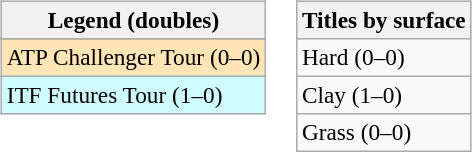<table>
<tr valign=top>
<td><br><table class=wikitable style=font-size:97%>
<tr>
<th>Legend (doubles)</th>
</tr>
<tr bgcolor=e5d1cb>
</tr>
<tr bgcolor=moccasin>
<td>ATP Challenger Tour (0–0)</td>
</tr>
<tr bgcolor=cffcff>
<td>ITF Futures Tour (1–0)</td>
</tr>
</table>
</td>
<td><br><table class=wikitable style=font-size:97%>
<tr>
<th>Titles by surface</th>
</tr>
<tr>
<td>Hard (0–0)</td>
</tr>
<tr>
<td>Clay (1–0)</td>
</tr>
<tr>
<td>Grass (0–0)</td>
</tr>
</table>
</td>
</tr>
</table>
